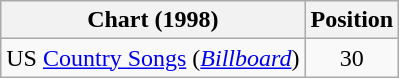<table class="wikitable sortable">
<tr>
<th scope="col">Chart (1998)</th>
<th scope="col">Position</th>
</tr>
<tr>
<td>US <a href='#'>Country Songs</a> (<em><a href='#'>Billboard</a></em>)</td>
<td align="center">30</td>
</tr>
</table>
